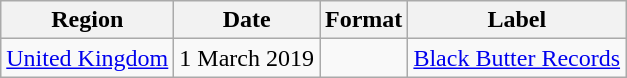<table class=wikitable>
<tr>
<th>Region</th>
<th>Date</th>
<th>Format</th>
<th>Label</th>
</tr>
<tr>
<td><a href='#'>United Kingdom</a></td>
<td>1 March 2019</td>
<td></td>
<td><a href='#'>Black Butter Records</a></td>
</tr>
</table>
